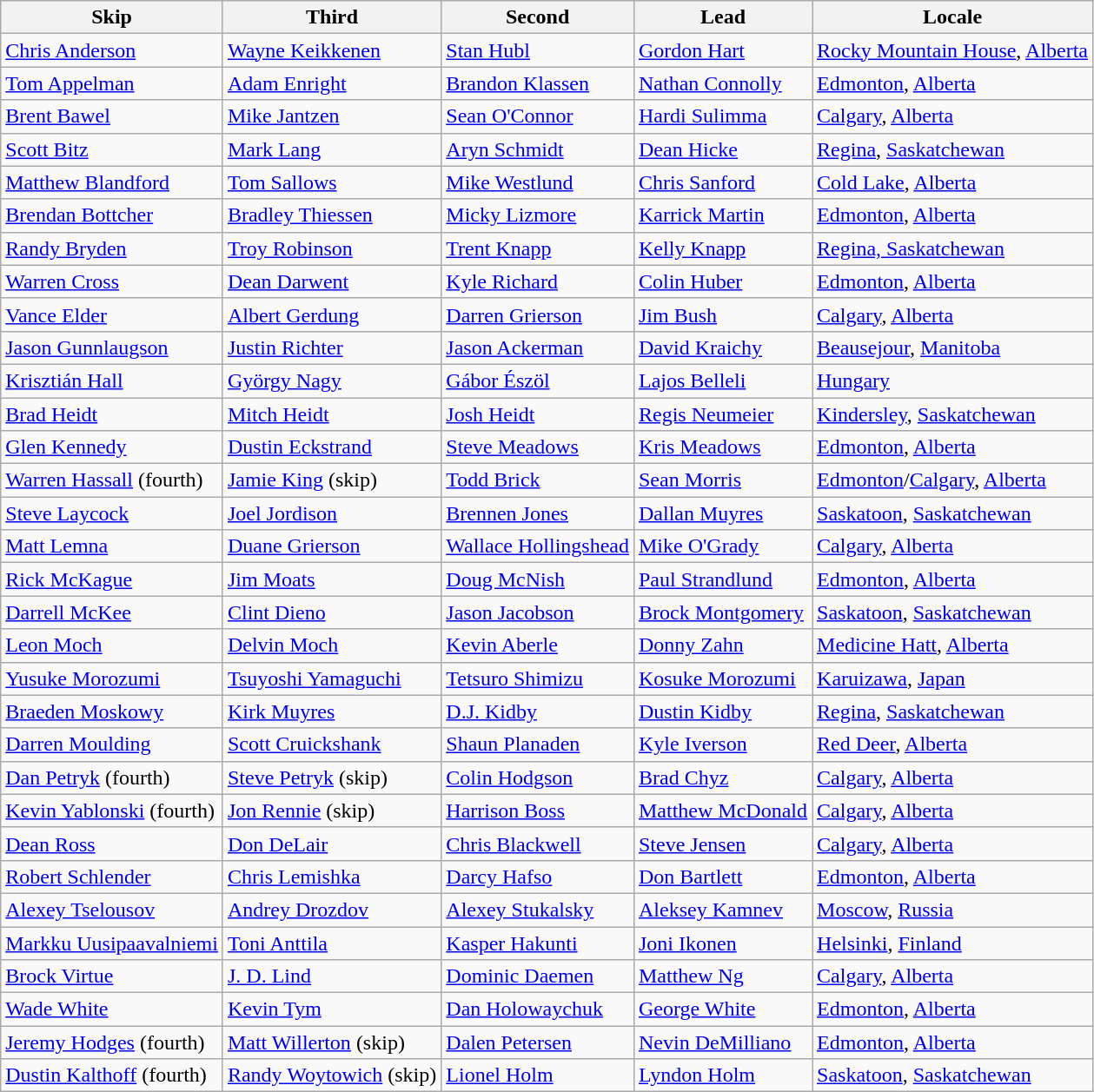<table class=wikitable>
<tr>
<th>Skip</th>
<th>Third</th>
<th>Second</th>
<th>Lead</th>
<th>Locale</th>
</tr>
<tr>
<td><a href='#'>Chris Anderson</a></td>
<td><a href='#'>Wayne Keikkenen</a></td>
<td><a href='#'>Stan Hubl</a></td>
<td><a href='#'>Gordon Hart</a></td>
<td> <a href='#'>Rocky Mountain House</a>, <a href='#'>Alberta</a></td>
</tr>
<tr>
<td><a href='#'>Tom Appelman</a></td>
<td><a href='#'>Adam Enright</a></td>
<td><a href='#'>Brandon Klassen</a></td>
<td><a href='#'>Nathan Connolly</a></td>
<td> <a href='#'>Edmonton</a>, <a href='#'>Alberta</a></td>
</tr>
<tr>
<td><a href='#'>Brent Bawel</a></td>
<td><a href='#'>Mike Jantzen</a></td>
<td><a href='#'>Sean O'Connor</a></td>
<td><a href='#'>Hardi Sulimma</a></td>
<td> <a href='#'>Calgary</a>, <a href='#'>Alberta</a></td>
</tr>
<tr>
<td><a href='#'>Scott Bitz</a></td>
<td><a href='#'>Mark Lang</a></td>
<td><a href='#'>Aryn Schmidt</a></td>
<td><a href='#'>Dean Hicke</a></td>
<td> <a href='#'>Regina</a>, <a href='#'>Saskatchewan</a></td>
</tr>
<tr>
<td><a href='#'>Matthew Blandford</a></td>
<td><a href='#'>Tom Sallows</a></td>
<td><a href='#'>Mike Westlund</a></td>
<td><a href='#'>Chris Sanford</a></td>
<td> <a href='#'>Cold Lake</a>, <a href='#'>Alberta</a></td>
</tr>
<tr>
<td><a href='#'>Brendan Bottcher</a></td>
<td><a href='#'>Bradley Thiessen</a></td>
<td><a href='#'>Micky Lizmore</a></td>
<td><a href='#'>Karrick Martin</a></td>
<td> <a href='#'>Edmonton</a>, <a href='#'>Alberta</a></td>
</tr>
<tr>
<td><a href='#'>Randy Bryden</a></td>
<td><a href='#'>Troy Robinson</a></td>
<td><a href='#'>Trent Knapp</a></td>
<td><a href='#'>Kelly Knapp</a></td>
<td> <a href='#'>Regina, Saskatchewan</a></td>
</tr>
<tr>
<td><a href='#'>Warren Cross</a></td>
<td><a href='#'>Dean Darwent</a></td>
<td><a href='#'>Kyle Richard</a></td>
<td><a href='#'>Colin Huber</a></td>
<td> <a href='#'>Edmonton</a>, <a href='#'>Alberta</a></td>
</tr>
<tr>
<td><a href='#'>Vance Elder</a></td>
<td><a href='#'>Albert Gerdung</a></td>
<td><a href='#'>Darren Grierson</a></td>
<td><a href='#'>Jim Bush</a></td>
<td> <a href='#'>Calgary</a>, <a href='#'>Alberta</a></td>
</tr>
<tr>
<td><a href='#'>Jason Gunnlaugson</a></td>
<td><a href='#'>Justin Richter</a></td>
<td><a href='#'>Jason Ackerman</a></td>
<td><a href='#'>David Kraichy</a></td>
<td> <a href='#'>Beausejour</a>, <a href='#'>Manitoba</a></td>
</tr>
<tr>
<td><a href='#'>Krisztián Hall</a></td>
<td><a href='#'>György Nagy</a></td>
<td><a href='#'>Gábor Észöl</a></td>
<td><a href='#'>Lajos Belleli</a></td>
<td> <a href='#'>Hungary</a></td>
</tr>
<tr>
<td><a href='#'>Brad Heidt</a></td>
<td><a href='#'>Mitch Heidt</a></td>
<td><a href='#'>Josh Heidt</a></td>
<td><a href='#'>Regis Neumeier</a></td>
<td> <a href='#'>Kindersley</a>, <a href='#'>Saskatchewan</a></td>
</tr>
<tr>
<td><a href='#'>Glen Kennedy</a></td>
<td><a href='#'>Dustin Eckstrand</a></td>
<td><a href='#'>Steve Meadows</a></td>
<td><a href='#'>Kris Meadows</a></td>
<td> <a href='#'>Edmonton</a>, <a href='#'>Alberta</a></td>
</tr>
<tr>
<td><a href='#'>Warren Hassall</a> (fourth)</td>
<td><a href='#'>Jamie King</a> (skip)</td>
<td><a href='#'>Todd Brick</a></td>
<td><a href='#'>Sean Morris</a></td>
<td> <a href='#'>Edmonton</a>/<a href='#'>Calgary</a>, <a href='#'>Alberta</a></td>
</tr>
<tr>
<td><a href='#'>Steve Laycock</a></td>
<td><a href='#'>Joel Jordison</a></td>
<td><a href='#'>Brennen Jones</a></td>
<td><a href='#'>Dallan Muyres</a></td>
<td> <a href='#'>Saskatoon</a>, <a href='#'>Saskatchewan</a></td>
</tr>
<tr>
<td><a href='#'>Matt Lemna</a></td>
<td><a href='#'>Duane Grierson</a></td>
<td><a href='#'>Wallace Hollingshead</a></td>
<td><a href='#'>Mike O'Grady</a></td>
<td> <a href='#'>Calgary</a>, <a href='#'>Alberta</a></td>
</tr>
<tr>
<td><a href='#'>Rick McKague</a></td>
<td><a href='#'>Jim Moats</a></td>
<td><a href='#'>Doug McNish</a></td>
<td><a href='#'>Paul Strandlund</a></td>
<td> <a href='#'>Edmonton</a>, <a href='#'>Alberta</a></td>
</tr>
<tr>
<td><a href='#'>Darrell McKee</a></td>
<td><a href='#'>Clint Dieno</a></td>
<td><a href='#'>Jason Jacobson</a></td>
<td><a href='#'>Brock Montgomery</a></td>
<td> <a href='#'>Saskatoon</a>, <a href='#'>Saskatchewan</a></td>
</tr>
<tr>
<td><a href='#'>Leon Moch</a></td>
<td><a href='#'>Delvin Moch</a></td>
<td><a href='#'>Kevin Aberle</a></td>
<td><a href='#'>Donny Zahn</a></td>
<td> <a href='#'>Medicine Hatt</a>, <a href='#'>Alberta</a></td>
</tr>
<tr>
<td><a href='#'>Yusuke Morozumi</a></td>
<td><a href='#'>Tsuyoshi Yamaguchi</a></td>
<td><a href='#'>Tetsuro Shimizu</a></td>
<td><a href='#'>Kosuke Morozumi</a></td>
<td> <a href='#'>Karuizawa</a>, <a href='#'>Japan</a></td>
</tr>
<tr>
<td><a href='#'>Braeden Moskowy</a></td>
<td><a href='#'>Kirk Muyres</a></td>
<td><a href='#'>D.J. Kidby</a></td>
<td><a href='#'>Dustin Kidby</a></td>
<td> <a href='#'>Regina</a>, <a href='#'>Saskatchewan</a></td>
</tr>
<tr>
<td><a href='#'>Darren Moulding</a></td>
<td><a href='#'>Scott Cruickshank</a></td>
<td><a href='#'>Shaun Planaden</a></td>
<td><a href='#'>Kyle Iverson</a></td>
<td> <a href='#'>Red Deer</a>, <a href='#'>Alberta</a></td>
</tr>
<tr>
<td><a href='#'>Dan Petryk</a> (fourth)</td>
<td><a href='#'>Steve Petryk</a> (skip)</td>
<td><a href='#'>Colin Hodgson</a></td>
<td><a href='#'>Brad Chyz</a></td>
<td> <a href='#'>Calgary</a>, <a href='#'>Alberta</a></td>
</tr>
<tr>
<td><a href='#'>Kevin Yablonski</a> (fourth)</td>
<td><a href='#'>Jon Rennie</a> (skip)</td>
<td><a href='#'>Harrison Boss</a></td>
<td><a href='#'>Matthew McDonald</a></td>
<td> <a href='#'>Calgary</a>, <a href='#'>Alberta</a></td>
</tr>
<tr>
<td><a href='#'>Dean Ross</a></td>
<td><a href='#'>Don DeLair</a></td>
<td><a href='#'>Chris Blackwell</a></td>
<td><a href='#'>Steve Jensen</a></td>
<td> <a href='#'>Calgary</a>, <a href='#'>Alberta</a></td>
</tr>
<tr>
<td><a href='#'>Robert Schlender</a></td>
<td><a href='#'>Chris Lemishka</a></td>
<td><a href='#'>Darcy Hafso</a></td>
<td><a href='#'>Don Bartlett</a></td>
<td> <a href='#'>Edmonton</a>, <a href='#'>Alberta</a></td>
</tr>
<tr>
<td><a href='#'>Alexey Tselousov</a></td>
<td><a href='#'>Andrey Drozdov</a></td>
<td><a href='#'>Alexey Stukalsky</a></td>
<td><a href='#'>Aleksey Kamnev</a></td>
<td> <a href='#'>Moscow</a>, <a href='#'>Russia</a></td>
</tr>
<tr>
<td><a href='#'>Markku Uusipaavalniemi</a></td>
<td><a href='#'>Toni Anttila</a></td>
<td><a href='#'>Kasper Hakunti</a></td>
<td><a href='#'>Joni Ikonen</a></td>
<td> <a href='#'>Helsinki</a>, <a href='#'>Finland</a></td>
</tr>
<tr>
<td><a href='#'>Brock Virtue</a></td>
<td><a href='#'>J. D. Lind</a></td>
<td><a href='#'>Dominic Daemen</a></td>
<td><a href='#'>Matthew Ng</a></td>
<td> <a href='#'>Calgary</a>, <a href='#'>Alberta</a></td>
</tr>
<tr>
<td><a href='#'>Wade White</a></td>
<td><a href='#'>Kevin Tym</a></td>
<td><a href='#'>Dan Holowaychuk</a></td>
<td><a href='#'>George White</a></td>
<td> <a href='#'>Edmonton</a>, <a href='#'>Alberta</a></td>
</tr>
<tr>
<td><a href='#'>Jeremy Hodges</a> (fourth)</td>
<td><a href='#'>Matt Willerton</a> (skip)</td>
<td><a href='#'>Dalen Petersen</a></td>
<td><a href='#'>Nevin DeMilliano</a></td>
<td> <a href='#'>Edmonton</a>, <a href='#'>Alberta</a></td>
</tr>
<tr>
<td><a href='#'>Dustin Kalthoff</a> (fourth)</td>
<td><a href='#'>Randy Woytowich</a> (skip)</td>
<td><a href='#'>Lionel Holm</a></td>
<td><a href='#'>Lyndon Holm</a></td>
<td> <a href='#'>Saskatoon</a>, <a href='#'>Saskatchewan</a></td>
</tr>
</table>
